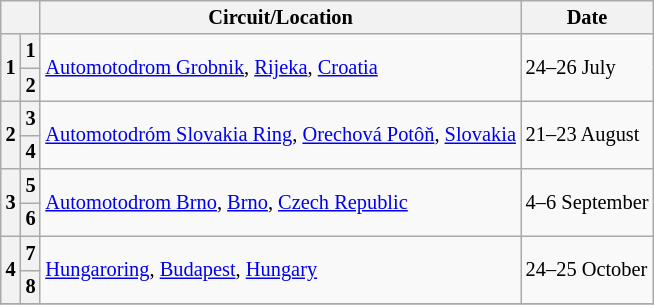<table class="wikitable" style="font-size: 85%;">
<tr>
<th colspan="2"></th>
<th>Circuit/Location</th>
<th>Date</th>
</tr>
<tr>
<th rowspan="2">1</th>
<th>1</th>
<td rowspan="2"> <a href='#'>Automotodrom Grobnik</a>, <a href='#'>Rijeka</a>, <a href='#'>Croatia</a></td>
<td rowspan="2">24–26 July</td>
</tr>
<tr>
<th>2</th>
</tr>
<tr>
<th rowspan="2">2</th>
<th>3</th>
<td rowspan="2"> <a href='#'>Automotodróm Slovakia Ring</a>, <a href='#'>Orechová Potôň</a>, <a href='#'>Slovakia</a></td>
<td rowspan="2">21–23 August</td>
</tr>
<tr>
<th>4</th>
</tr>
<tr>
<th rowspan="2">3</th>
<th>5</th>
<td rowspan="2"> <a href='#'>Automotodrom Brno</a>, <a href='#'>Brno</a>, <a href='#'>Czech Republic</a></td>
<td rowspan="2">4–6 September</td>
</tr>
<tr>
<th>6</th>
</tr>
<tr>
<th rowspan="2">4</th>
<th>7</th>
<td rowspan="2"> <a href='#'>Hungaroring</a>, <a href='#'>Budapest</a>, <a href='#'>Hungary</a></td>
<td rowspan="2">24–25 October</td>
</tr>
<tr>
<th>8</th>
</tr>
<tr>
</tr>
</table>
